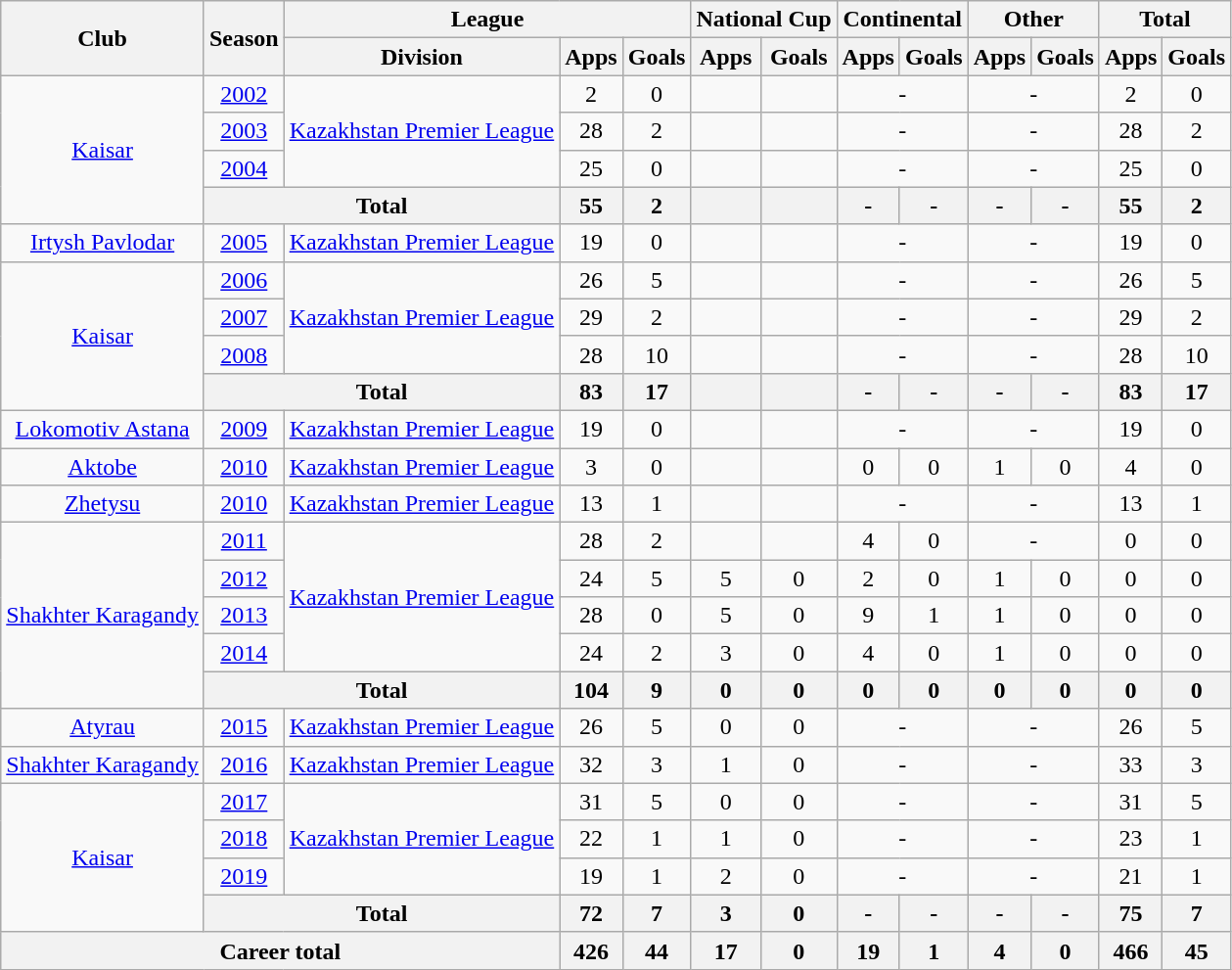<table class="wikitable" style="text-align: center;">
<tr>
<th rowspan="2">Club</th>
<th rowspan="2">Season</th>
<th colspan="3">League</th>
<th colspan="2">National Cup</th>
<th colspan="2">Continental</th>
<th colspan="2">Other</th>
<th colspan="2">Total</th>
</tr>
<tr>
<th>Division</th>
<th>Apps</th>
<th>Goals</th>
<th>Apps</th>
<th>Goals</th>
<th>Apps</th>
<th>Goals</th>
<th>Apps</th>
<th>Goals</th>
<th>Apps</th>
<th>Goals</th>
</tr>
<tr>
<td rowspan="4" valign="center"><a href='#'>Kaisar</a></td>
<td><a href='#'>2002</a></td>
<td rowspan="3" valign="center"><a href='#'>Kazakhstan Premier League</a></td>
<td>2</td>
<td>0</td>
<td></td>
<td></td>
<td colspan="2">-</td>
<td colspan="2">-</td>
<td>2</td>
<td>0</td>
</tr>
<tr>
<td><a href='#'>2003</a></td>
<td>28</td>
<td>2</td>
<td></td>
<td></td>
<td colspan="2">-</td>
<td colspan="2">-</td>
<td>28</td>
<td>2</td>
</tr>
<tr>
<td><a href='#'>2004</a></td>
<td>25</td>
<td>0</td>
<td></td>
<td></td>
<td colspan="2">-</td>
<td colspan="2">-</td>
<td>25</td>
<td>0</td>
</tr>
<tr>
<th colspan="2">Total</th>
<th>55</th>
<th>2</th>
<th></th>
<th></th>
<th>-</th>
<th>-</th>
<th>-</th>
<th>-</th>
<th>55</th>
<th>2</th>
</tr>
<tr>
<td valign="center"><a href='#'>Irtysh Pavlodar</a></td>
<td><a href='#'>2005</a></td>
<td><a href='#'>Kazakhstan Premier League</a></td>
<td>19</td>
<td>0</td>
<td></td>
<td></td>
<td colspan="2">-</td>
<td colspan="2">-</td>
<td>19</td>
<td>0</td>
</tr>
<tr>
<td rowspan="4" valign="center"><a href='#'>Kaisar</a></td>
<td><a href='#'>2006</a></td>
<td rowspan="3" valign="center"><a href='#'>Kazakhstan Premier League</a></td>
<td>26</td>
<td>5</td>
<td></td>
<td></td>
<td colspan="2">-</td>
<td colspan="2">-</td>
<td>26</td>
<td>5</td>
</tr>
<tr>
<td><a href='#'>2007</a></td>
<td>29</td>
<td>2</td>
<td></td>
<td></td>
<td colspan="2">-</td>
<td colspan="2">-</td>
<td>29</td>
<td>2</td>
</tr>
<tr>
<td><a href='#'>2008</a></td>
<td>28</td>
<td>10</td>
<td></td>
<td></td>
<td colspan="2">-</td>
<td colspan="2">-</td>
<td>28</td>
<td>10</td>
</tr>
<tr>
<th colspan="2">Total</th>
<th>83</th>
<th>17</th>
<th></th>
<th></th>
<th>-</th>
<th>-</th>
<th>-</th>
<th>-</th>
<th>83</th>
<th>17</th>
</tr>
<tr>
<td valign="center"><a href='#'>Lokomotiv Astana</a></td>
<td><a href='#'>2009</a></td>
<td><a href='#'>Kazakhstan Premier League</a></td>
<td>19</td>
<td>0</td>
<td></td>
<td></td>
<td colspan="2">-</td>
<td colspan="2">-</td>
<td>19</td>
<td>0</td>
</tr>
<tr>
<td valign="center"><a href='#'>Aktobe</a></td>
<td><a href='#'>2010</a></td>
<td><a href='#'>Kazakhstan Premier League</a></td>
<td>3</td>
<td>0</td>
<td></td>
<td></td>
<td>0</td>
<td>0</td>
<td>1</td>
<td>0</td>
<td>4</td>
<td>0</td>
</tr>
<tr>
<td valign="center"><a href='#'>Zhetysu</a></td>
<td><a href='#'>2010</a></td>
<td><a href='#'>Kazakhstan Premier League</a></td>
<td>13</td>
<td>1</td>
<td></td>
<td></td>
<td colspan="2">-</td>
<td colspan="2">-</td>
<td>13</td>
<td>1</td>
</tr>
<tr>
<td rowspan="5" valign="center"><a href='#'>Shakhter Karagandy</a></td>
<td><a href='#'>2011</a></td>
<td rowspan="4" valign="center"><a href='#'>Kazakhstan Premier League</a></td>
<td>28</td>
<td>2</td>
<td></td>
<td></td>
<td>4</td>
<td>0</td>
<td colspan="2">-</td>
<td>0</td>
<td>0</td>
</tr>
<tr>
<td><a href='#'>2012</a></td>
<td>24</td>
<td>5</td>
<td>5</td>
<td>0</td>
<td>2</td>
<td>0</td>
<td>1</td>
<td>0</td>
<td>0</td>
<td>0</td>
</tr>
<tr>
<td><a href='#'>2013</a></td>
<td>28</td>
<td>0</td>
<td>5</td>
<td>0</td>
<td>9</td>
<td>1</td>
<td>1</td>
<td>0</td>
<td>0</td>
<td>0</td>
</tr>
<tr>
<td><a href='#'>2014</a></td>
<td>24</td>
<td>2</td>
<td>3</td>
<td>0</td>
<td>4</td>
<td>0</td>
<td>1</td>
<td>0</td>
<td>0</td>
<td>0</td>
</tr>
<tr>
<th colspan="2">Total</th>
<th>104</th>
<th>9</th>
<th>0</th>
<th>0</th>
<th>0</th>
<th>0</th>
<th>0</th>
<th>0</th>
<th>0</th>
<th>0</th>
</tr>
<tr>
<td valign="center"><a href='#'>Atyrau</a></td>
<td><a href='#'>2015</a></td>
<td><a href='#'>Kazakhstan Premier League</a></td>
<td>26</td>
<td>5</td>
<td>0</td>
<td>0</td>
<td colspan="2">-</td>
<td colspan="2">-</td>
<td>26</td>
<td>5</td>
</tr>
<tr>
<td valign="center"><a href='#'>Shakhter Karagandy</a></td>
<td><a href='#'>2016</a></td>
<td><a href='#'>Kazakhstan Premier League</a></td>
<td>32</td>
<td>3</td>
<td>1</td>
<td>0</td>
<td colspan="2">-</td>
<td colspan="2">-</td>
<td>33</td>
<td>3</td>
</tr>
<tr>
<td rowspan="4" valign="center"><a href='#'>Kaisar</a></td>
<td><a href='#'>2017</a></td>
<td rowspan="3" valign="center"><a href='#'>Kazakhstan Premier League</a></td>
<td>31</td>
<td>5</td>
<td>0</td>
<td>0</td>
<td colspan="2">-</td>
<td colspan="2">-</td>
<td>31</td>
<td>5</td>
</tr>
<tr>
<td><a href='#'>2018</a></td>
<td>22</td>
<td>1</td>
<td>1</td>
<td>0</td>
<td colspan="2">-</td>
<td colspan="2">-</td>
<td>23</td>
<td>1</td>
</tr>
<tr>
<td><a href='#'>2019</a></td>
<td>19</td>
<td>1</td>
<td>2</td>
<td>0</td>
<td colspan="2">-</td>
<td colspan="2">-</td>
<td>21</td>
<td>1</td>
</tr>
<tr>
<th colspan="2">Total</th>
<th>72</th>
<th>7</th>
<th>3</th>
<th>0</th>
<th>-</th>
<th>-</th>
<th>-</th>
<th>-</th>
<th>75</th>
<th>7</th>
</tr>
<tr>
<th colspan="3">Career total</th>
<th>426</th>
<th>44</th>
<th>17</th>
<th>0</th>
<th>19</th>
<th>1</th>
<th>4</th>
<th>0</th>
<th>466</th>
<th>45</th>
</tr>
</table>
